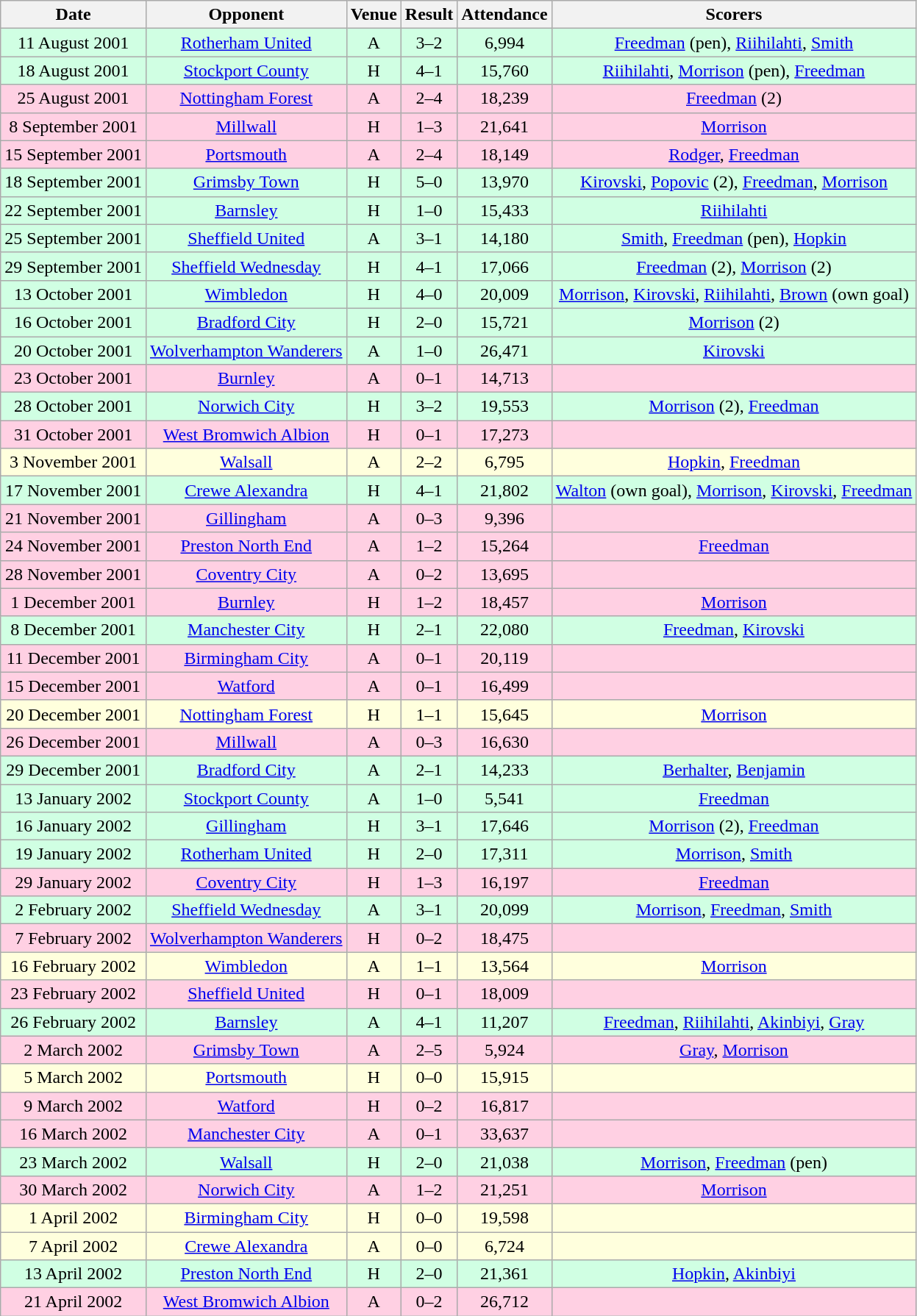<table class="wikitable sortable" style="font-size:100%; text-align:center">
<tr>
<th>Date</th>
<th>Opponent</th>
<th>Venue</th>
<th>Result</th>
<th>Attendance</th>
<th>Scorers</th>
</tr>
<tr style="background-color: #d0ffe3;">
<td>11 August 2001</td>
<td><a href='#'>Rotherham United</a></td>
<td>A</td>
<td>3–2</td>
<td>6,994</td>
<td><a href='#'>Freedman</a> (pen), <a href='#'>Riihilahti</a>, <a href='#'>Smith</a></td>
</tr>
<tr style="background-color: #d0ffe3;">
<td>18 August 2001</td>
<td><a href='#'>Stockport County</a></td>
<td>H</td>
<td>4–1</td>
<td>15,760</td>
<td><a href='#'>Riihilahti</a>, <a href='#'>Morrison</a> (pen), <a href='#'>Freedman</a></td>
</tr>
<tr style="background-color: #ffd0e3;">
<td>25 August 2001</td>
<td><a href='#'>Nottingham Forest</a></td>
<td>A</td>
<td>2–4</td>
<td>18,239</td>
<td><a href='#'>Freedman</a> (2)</td>
</tr>
<tr style="background-color: #ffd0e3;">
<td>8 September 2001</td>
<td><a href='#'>Millwall</a></td>
<td>H</td>
<td>1–3</td>
<td>21,641</td>
<td><a href='#'>Morrison</a></td>
</tr>
<tr style="background-color: #ffd0e3;">
<td>15 September 2001</td>
<td><a href='#'>Portsmouth</a></td>
<td>A</td>
<td>2–4</td>
<td>18,149</td>
<td><a href='#'>Rodger</a>, <a href='#'>Freedman</a></td>
</tr>
<tr style="background-color: #d0ffe3;">
<td>18 September 2001</td>
<td><a href='#'>Grimsby Town</a></td>
<td>H</td>
<td>5–0</td>
<td>13,970</td>
<td><a href='#'>Kirovski</a>, <a href='#'>Popovic</a> (2), <a href='#'>Freedman</a>, <a href='#'>Morrison</a></td>
</tr>
<tr style="background-color: #d0ffe3;">
<td>22 September 2001</td>
<td><a href='#'>Barnsley</a></td>
<td>H</td>
<td>1–0</td>
<td>15,433</td>
<td><a href='#'>Riihilahti</a></td>
</tr>
<tr style="background-color: #d0ffe3;">
<td>25 September 2001</td>
<td><a href='#'>Sheffield United</a></td>
<td>A</td>
<td>3–1</td>
<td>14,180</td>
<td><a href='#'>Smith</a>, <a href='#'>Freedman</a> (pen), <a href='#'>Hopkin</a></td>
</tr>
<tr style="background-color: #d0ffe3;">
<td>29 September 2001</td>
<td><a href='#'>Sheffield Wednesday</a></td>
<td>H</td>
<td>4–1</td>
<td>17,066</td>
<td><a href='#'>Freedman</a> (2), <a href='#'>Morrison</a> (2)</td>
</tr>
<tr style="background-color: #d0ffe3;">
<td>13 October 2001</td>
<td><a href='#'>Wimbledon</a></td>
<td>H</td>
<td>4–0</td>
<td>20,009</td>
<td><a href='#'>Morrison</a>, <a href='#'>Kirovski</a>, <a href='#'>Riihilahti</a>, <a href='#'>Brown</a> (own goal)</td>
</tr>
<tr style="background-color: #d0ffe3;">
<td>16 October 2001</td>
<td><a href='#'>Bradford City</a></td>
<td>H</td>
<td>2–0</td>
<td>15,721</td>
<td><a href='#'>Morrison</a> (2)</td>
</tr>
<tr style="background-color: #d0ffe3;">
<td>20 October 2001</td>
<td><a href='#'>Wolverhampton Wanderers</a></td>
<td>A</td>
<td>1–0</td>
<td>26,471</td>
<td><a href='#'>Kirovski</a></td>
</tr>
<tr style="background-color: #ffd0e3;">
<td>23 October 2001</td>
<td><a href='#'>Burnley</a></td>
<td>A</td>
<td>0–1</td>
<td>14,713</td>
<td></td>
</tr>
<tr style="background-color: #d0ffe3;">
<td>28 October 2001</td>
<td><a href='#'>Norwich City</a></td>
<td>H</td>
<td>3–2</td>
<td>19,553</td>
<td><a href='#'>Morrison</a> (2), <a href='#'>Freedman</a></td>
</tr>
<tr style="background-color: #ffd0e3;">
<td>31 October 2001</td>
<td><a href='#'>West Bromwich Albion</a></td>
<td>H</td>
<td>0–1</td>
<td>17,273</td>
<td></td>
</tr>
<tr style="background-color: #ffffdd;">
<td>3 November 2001</td>
<td><a href='#'>Walsall</a></td>
<td>A</td>
<td>2–2</td>
<td>6,795</td>
<td><a href='#'>Hopkin</a>, <a href='#'>Freedman</a></td>
</tr>
<tr style="background-color: #d0ffe3;">
<td>17 November 2001</td>
<td><a href='#'>Crewe Alexandra</a></td>
<td>H</td>
<td>4–1</td>
<td>21,802</td>
<td><a href='#'>Walton</a> (own goal), <a href='#'>Morrison</a>, <a href='#'>Kirovski</a>, <a href='#'>Freedman</a></td>
</tr>
<tr style="background-color: #ffd0e3;">
<td>21 November 2001</td>
<td><a href='#'>Gillingham</a></td>
<td>A</td>
<td>0–3</td>
<td>9,396</td>
<td></td>
</tr>
<tr style="background-color: #ffd0e3;">
<td>24 November 2001</td>
<td><a href='#'>Preston North End</a></td>
<td>A</td>
<td>1–2</td>
<td>15,264</td>
<td><a href='#'>Freedman</a></td>
</tr>
<tr style="background-color: #ffd0e3;">
<td>28 November 2001</td>
<td><a href='#'>Coventry City</a></td>
<td>A</td>
<td>0–2</td>
<td>13,695</td>
<td></td>
</tr>
<tr style="background-color: #ffd0e3;">
<td>1 December 2001</td>
<td><a href='#'>Burnley</a></td>
<td>H</td>
<td>1–2</td>
<td>18,457</td>
<td><a href='#'>Morrison</a></td>
</tr>
<tr style="background-color: #d0ffe3;">
<td>8 December 2001</td>
<td><a href='#'>Manchester City</a></td>
<td>H</td>
<td>2–1</td>
<td>22,080</td>
<td><a href='#'>Freedman</a>, <a href='#'>Kirovski</a></td>
</tr>
<tr style="background-color: #ffd0e3;">
<td>11 December 2001</td>
<td><a href='#'>Birmingham City</a></td>
<td>A</td>
<td>0–1</td>
<td>20,119</td>
<td></td>
</tr>
<tr style="background-color: #ffd0e3;">
<td>15 December 2001</td>
<td><a href='#'>Watford</a></td>
<td>A</td>
<td>0–1</td>
<td>16,499</td>
<td></td>
</tr>
<tr style="background-color: #ffffdd;">
<td>20 December 2001</td>
<td><a href='#'>Nottingham Forest</a></td>
<td>H</td>
<td>1–1</td>
<td>15,645</td>
<td><a href='#'>Morrison</a></td>
</tr>
<tr style="background-color: #ffd0e3;">
<td>26 December 2001</td>
<td><a href='#'>Millwall</a></td>
<td>A</td>
<td>0–3</td>
<td>16,630</td>
<td></td>
</tr>
<tr style="background-color: #d0ffe3;">
<td>29 December 2001</td>
<td><a href='#'>Bradford City</a></td>
<td>A</td>
<td>2–1</td>
<td>14,233</td>
<td><a href='#'>Berhalter</a>, <a href='#'>Benjamin</a></td>
</tr>
<tr style="background-color: #d0ffe3;">
<td>13 January 2002</td>
<td><a href='#'>Stockport County</a></td>
<td>A</td>
<td>1–0</td>
<td>5,541</td>
<td><a href='#'>Freedman</a></td>
</tr>
<tr style="background-color: #d0ffe3;">
<td>16 January 2002</td>
<td><a href='#'>Gillingham</a></td>
<td>H</td>
<td>3–1</td>
<td>17,646</td>
<td><a href='#'>Morrison</a> (2), <a href='#'>Freedman</a></td>
</tr>
<tr style="background-color: #d0ffe3;">
<td>19 January 2002</td>
<td><a href='#'>Rotherham United</a></td>
<td>H</td>
<td>2–0</td>
<td>17,311</td>
<td><a href='#'>Morrison</a>, <a href='#'>Smith</a></td>
</tr>
<tr style="background-color: #ffd0e3;">
<td>29 January 2002</td>
<td><a href='#'>Coventry City</a></td>
<td>H</td>
<td>1–3</td>
<td>16,197</td>
<td><a href='#'>Freedman</a></td>
</tr>
<tr style="background-color: #d0ffe3;">
<td>2 February 2002</td>
<td><a href='#'>Sheffield Wednesday</a></td>
<td>A</td>
<td>3–1</td>
<td>20,099</td>
<td><a href='#'>Morrison</a>, <a href='#'>Freedman</a>, <a href='#'>Smith</a></td>
</tr>
<tr style="background-color: #ffd0e3;">
<td>7 February 2002</td>
<td><a href='#'>Wolverhampton Wanderers</a></td>
<td>H</td>
<td>0–2</td>
<td>18,475</td>
<td></td>
</tr>
<tr style="background-color: #ffffdd;">
<td>16 February 2002</td>
<td><a href='#'>Wimbledon</a></td>
<td>A</td>
<td>1–1</td>
<td>13,564</td>
<td><a href='#'>Morrison</a></td>
</tr>
<tr style="background-color: #ffd0e3;">
<td>23 February 2002</td>
<td><a href='#'>Sheffield United</a></td>
<td>H</td>
<td>0–1</td>
<td>18,009</td>
<td></td>
</tr>
<tr style="background-color: #d0ffe3;">
<td>26 February 2002</td>
<td><a href='#'>Barnsley</a></td>
<td>A</td>
<td>4–1</td>
<td>11,207</td>
<td><a href='#'>Freedman</a>, <a href='#'>Riihilahti</a>, <a href='#'>Akinbiyi</a>, <a href='#'>Gray</a></td>
</tr>
<tr style="background-color: #ffd0e3;">
<td>2 March 2002</td>
<td><a href='#'>Grimsby Town</a></td>
<td>A</td>
<td>2–5</td>
<td>5,924</td>
<td><a href='#'>Gray</a>, <a href='#'>Morrison</a></td>
</tr>
<tr style="background-color: #ffffdd;">
<td>5 March 2002</td>
<td><a href='#'>Portsmouth</a></td>
<td>H</td>
<td>0–0</td>
<td>15,915</td>
<td></td>
</tr>
<tr style="background-color: #ffd0e3;">
<td>9 March 2002</td>
<td><a href='#'>Watford</a></td>
<td>H</td>
<td>0–2</td>
<td>16,817</td>
<td></td>
</tr>
<tr style="background-color: #ffd0e3;">
<td>16 March 2002</td>
<td><a href='#'>Manchester City</a></td>
<td>A</td>
<td>0–1</td>
<td>33,637</td>
<td></td>
</tr>
<tr style="background-color: #d0ffe3;">
<td>23 March 2002</td>
<td><a href='#'>Walsall</a></td>
<td>H</td>
<td>2–0</td>
<td>21,038</td>
<td><a href='#'>Morrison</a>, <a href='#'>Freedman</a> (pen)</td>
</tr>
<tr style="background-color: #ffd0e3;">
<td>30 March 2002</td>
<td><a href='#'>Norwich City</a></td>
<td>A</td>
<td>1–2</td>
<td>21,251</td>
<td><a href='#'>Morrison</a></td>
</tr>
<tr style="background-color: #ffffdd;">
<td>1 April 2002</td>
<td><a href='#'>Birmingham City</a></td>
<td>H</td>
<td>0–0</td>
<td>19,598</td>
<td></td>
</tr>
<tr style="background-color: #ffffdd;">
<td>7 April 2002</td>
<td><a href='#'>Crewe Alexandra</a></td>
<td>A</td>
<td>0–0</td>
<td>6,724</td>
<td></td>
</tr>
<tr style="background-color: #d0ffe3;">
<td>13 April 2002</td>
<td><a href='#'>Preston North End</a></td>
<td>H</td>
<td>2–0</td>
<td>21,361</td>
<td><a href='#'>Hopkin</a>, <a href='#'>Akinbiyi</a></td>
</tr>
<tr style="background-color: #ffd0e3;">
<td>21 April 2002</td>
<td><a href='#'>West Bromwich Albion</a></td>
<td>A</td>
<td>0–2</td>
<td>26,712</td>
<td></td>
</tr>
</table>
